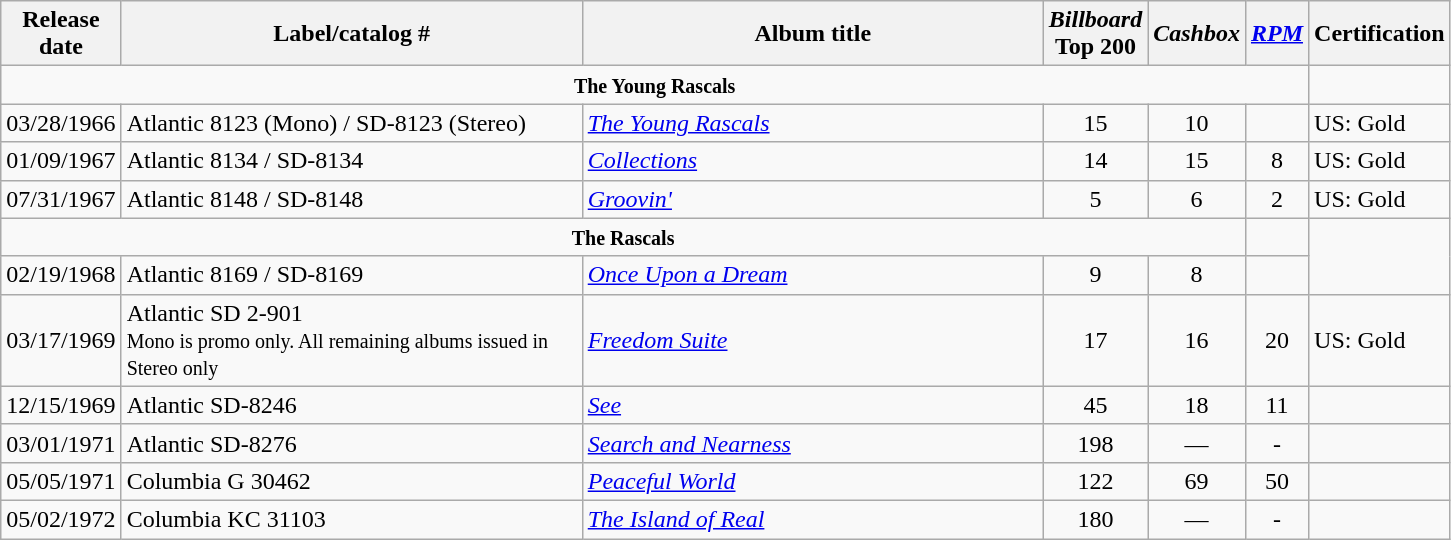<table class="wikitable">
<tr>
<th width="55">Release date</th>
<th style="width:300px;">Label/catalog #</th>
<th style="width:300px;">Album title</th>
<th width="20"><em>Billboard</em> Top 200</th>
<th width="20"><em>Cashbox</em></th>
<th width="20"><em><a href='#'>RPM</a></em></th>
<th>Certification</th>
</tr>
<tr>
<td colspan="6" align="center"><small><strong>The Young Rascals</strong></small></td>
</tr>
<tr>
<td>03/28/1966</td>
<td>Atlantic 8123 (Mono) / SD-8123 (Stereo)</td>
<td><em><a href='#'>The Young Rascals</a></em></td>
<td style="text-align:center;">15</td>
<td style="text-align:center;">10</td>
<td style="text-align:center;"></td>
<td>US: Gold</td>
</tr>
<tr>
<td>01/09/1967</td>
<td>Atlantic 8134 / SD-8134</td>
<td><em><a href='#'>Collections</a></em></td>
<td style="text-align:center;">14</td>
<td style="text-align:center;">15</td>
<td style="text-align:center;">8</td>
<td>US: Gold</td>
</tr>
<tr>
<td>07/31/1967</td>
<td>Atlantic 8148 / SD-8148</td>
<td><em><a href='#'>Groovin'</a></em></td>
<td style="text-align:center;">5</td>
<td style="text-align:center;">6</td>
<td style="text-align:center;">2</td>
<td>US: Gold</td>
</tr>
<tr>
<td colspan="5" align="center"><small><strong>The Rascals</strong></small></td>
<td></td>
</tr>
<tr>
<td>02/19/1968</td>
<td>Atlantic 8169 / SD-8169</td>
<td><em><a href='#'>Once Upon a Dream</a></em></td>
<td style="text-align:center;">9</td>
<td style="text-align:center;">8</td>
<td style="text-align:center;"></td>
</tr>
<tr>
<td>03/17/1969</td>
<td>Atlantic SD 2-901<br><small>Mono is promo only. All remaining albums issued in Stereo only</small></td>
<td><em><a href='#'>Freedom Suite</a></em></td>
<td style="text-align:center;">17</td>
<td style="text-align:center;">16</td>
<td style="text-align:center;">20</td>
<td>US: Gold</td>
</tr>
<tr>
<td>12/15/1969</td>
<td>Atlantic SD-8246</td>
<td><em><a href='#'>See</a></em></td>
<td style="text-align:center;">45</td>
<td style="text-align:center;">18</td>
<td style="text-align:center;">11</td>
<td></td>
</tr>
<tr>
<td>03/01/1971</td>
<td>Atlantic SD-8276</td>
<td><em><a href='#'>Search and Nearness</a></em></td>
<td style="text-align:center;">198</td>
<td style="text-align:center;">—</td>
<td style="text-align:center;">-</td>
<td></td>
</tr>
<tr>
<td>05/05/1971</td>
<td>Columbia G 30462</td>
<td><em><a href='#'>Peaceful World</a></em></td>
<td style="text-align:center;">122</td>
<td style="text-align:center;">69</td>
<td style="text-align:center;">50</td>
<td></td>
</tr>
<tr>
<td>05/02/1972</td>
<td>Columbia KC 31103</td>
<td><em><a href='#'>The Island of Real</a></em></td>
<td style="text-align:center;">180</td>
<td style="text-align:center;">—</td>
<td style="text-align:center;">-</td>
<td></td>
</tr>
</table>
